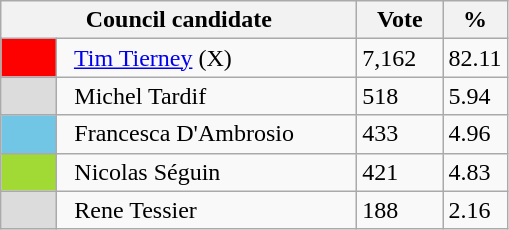<table class="wikitable">
<tr>
<th width="230px" colspan="2">Council candidate</th>
<th width="50px">Vote</th>
<th width="30px">%</th>
</tr>
<tr>
<td bgcolor=#FD0000 width="30px"> </td>
<td>  <a href='#'>Tim Tierney</a> (X)</td>
<td>7,162</td>
<td>82.11</td>
</tr>
<tr>
<td bgcolor=#DCDCDC width="30px"> </td>
<td>  Michel Tardif</td>
<td>518</td>
<td>5.94</td>
</tr>
<tr>
<td bgcolor=#71C6E5 width="30px"> </td>
<td>  Francesca D'Ambrosio</td>
<td>433</td>
<td>4.96</td>
</tr>
<tr>
<td bgcolor=#A2DA35 width="30px"> </td>
<td>  Nicolas Séguin</td>
<td>421</td>
<td>4.83</td>
</tr>
<tr>
<td bgcolor=#DCDCDC width="30px"> </td>
<td>  Rene Tessier</td>
<td>188</td>
<td>2.16</td>
</tr>
</table>
